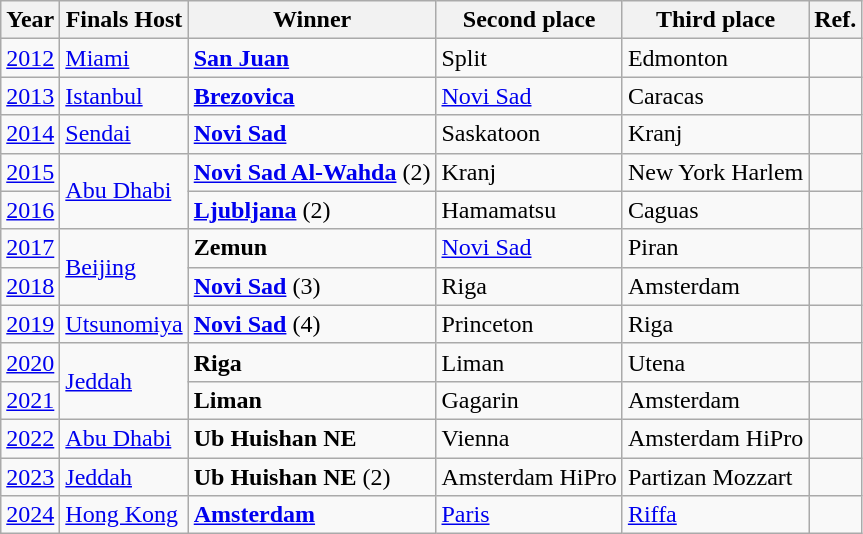<table class=wikitable>
<tr>
<th>Year</th>
<th>Finals Host</th>
<th>Winner</th>
<th>Second place</th>
<th>Third place</th>
<th>Ref.</th>
</tr>
<tr>
<td><a href='#'>2012</a></td>
<td> <a href='#'>Miami</a></td>
<td> <strong><a href='#'>San Juan</a></strong></td>
<td> Split</td>
<td> Edmonton</td>
<td></td>
</tr>
<tr>
<td><a href='#'>2013</a></td>
<td> <a href='#'>Istanbul</a></td>
<td> <strong><a href='#'>Brezovica</a></strong></td>
<td> <a href='#'>Novi Sad</a></td>
<td> Caracas</td>
<td></td>
</tr>
<tr>
<td><a href='#'>2014</a></td>
<td> <a href='#'>Sendai</a></td>
<td> <strong><a href='#'>Novi Sad</a></strong></td>
<td> Saskatoon</td>
<td> Kranj</td>
<td></td>
</tr>
<tr>
<td><a href='#'>2015</a></td>
<td rowspan=2> <a href='#'>Abu Dhabi</a></td>
<td> <strong><a href='#'>Novi Sad Al-Wahda</a></strong> (2)</td>
<td> Kranj</td>
<td> New York Harlem</td>
<td></td>
</tr>
<tr>
<td><a href='#'>2016</a></td>
<td> <strong><a href='#'>Ljubljana</a></strong> (2)</td>
<td> Hamamatsu</td>
<td> Caguas</td>
<td></td>
</tr>
<tr>
<td><a href='#'>2017</a></td>
<td rowspan=2> <a href='#'>Beijing</a></td>
<td> <strong>Zemun</strong></td>
<td> <a href='#'>Novi Sad</a></td>
<td> Piran</td>
<td></td>
</tr>
<tr>
<td><a href='#'>2018</a></td>
<td> <strong><a href='#'>Novi Sad</a></strong> (3)</td>
<td> Riga</td>
<td> Amsterdam</td>
<td></td>
</tr>
<tr>
<td><a href='#'>2019</a></td>
<td> <a href='#'>Utsunomiya</a></td>
<td> <strong><a href='#'>Novi Sad</a></strong> (4)</td>
<td> Princeton</td>
<td> Riga</td>
<td></td>
</tr>
<tr>
<td><a href='#'>2020</a></td>
<td rowspan=2> <a href='#'>Jeddah</a></td>
<td><strong> Riga</strong></td>
<td> Liman</td>
<td> Utena</td>
<td></td>
</tr>
<tr>
<td><a href='#'>2021</a></td>
<td><strong> Liman</strong></td>
<td> Gagarin</td>
<td> Amsterdam</td>
<td></td>
</tr>
<tr>
<td><a href='#'>2022</a></td>
<td> <a href='#'>Abu Dhabi</a></td>
<td><strong> Ub Huishan NE</strong></td>
<td> Vienna</td>
<td> Amsterdam HiPro</td>
<td></td>
</tr>
<tr>
<td><a href='#'>2023</a></td>
<td> <a href='#'>Jeddah</a></td>
<td><strong> Ub Huishan NE</strong> (2)</td>
<td> Amsterdam HiPro</td>
<td> Partizan Mozzart</td>
<td></td>
</tr>
<tr>
<td><a href='#'>2024</a></td>
<td> <a href='#'>Hong Kong</a></td>
<td><strong> <a href='#'>Amsterdam</a></strong></td>
<td> <a href='#'>Paris</a></td>
<td> <a href='#'>Riffa</a></td>
<td></td>
</tr>
</table>
